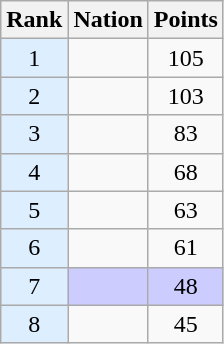<table class="wikitable sortable" style="text-align:center">
<tr>
<th>Rank</th>
<th>Nation</th>
<th>Points</th>
</tr>
<tr>
<td bgcolor = DDEEFF>1</td>
<td align=left></td>
<td>105</td>
</tr>
<tr>
<td bgcolor = DDEEFF>2</td>
<td align=left></td>
<td>103</td>
</tr>
<tr>
<td bgcolor = DDEEFF>3</td>
<td align=left></td>
<td>83</td>
</tr>
<tr>
<td bgcolor = DDEEFF>4</td>
<td align=left></td>
<td>68</td>
</tr>
<tr>
<td bgcolor = DDEEFF>5</td>
<td align=left></td>
<td>63</td>
</tr>
<tr>
<td bgcolor = DDEEFF>6</td>
<td align=left></td>
<td>61</td>
</tr>
<tr style="background-color:#ccccff">
<td bgcolor = DDEEFF>7</td>
<td align=left></td>
<td>48</td>
</tr>
<tr>
<td bgcolor = DDEEFF>8</td>
<td align=left></td>
<td>45</td>
</tr>
</table>
